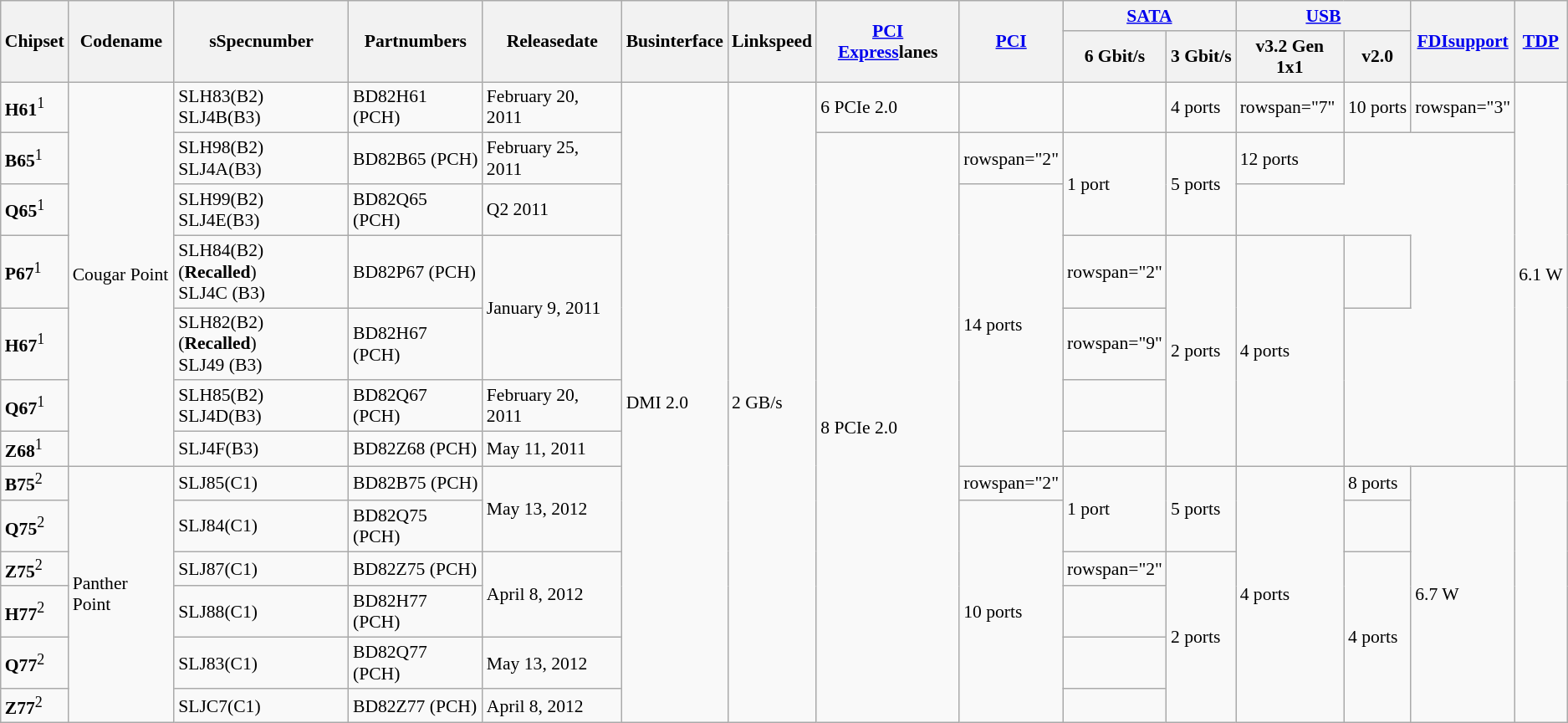<table class="wikitable" style="font-size: 90%;">
<tr>
<th rowspan="2">Chipset</th>
<th rowspan="2">Codename</th>
<th rowspan="2">sSpecnumber</th>
<th rowspan="2">Partnumbers</th>
<th rowspan="2">Releasedate</th>
<th rowspan="2">Businterface</th>
<th rowspan="2">Linkspeed</th>
<th rowspan="2"><a href='#'>PCI Express</a>lanes</th>
<th rowspan="2"><a href='#'>PCI</a></th>
<th colspan="2"><a href='#'>SATA</a></th>
<th colspan="2"><a href='#'>USB</a></th>
<th rowspan="2"><a href='#'>FDI</a><a href='#'>support</a></th>
<th rowspan="2"><a href='#'>TDP</a></th>
</tr>
<tr>
<th>6 Gbit/s</th>
<th>3 Gbit/s</th>
<th>v3.2 Gen 1x1</th>
<th>v2.0</th>
</tr>
<tr>
<td><strong>H61</strong><sup>1</sup></td>
<td rowspan="7">Cougar Point</td>
<td>SLH83(B2)<br>SLJ4B(B3)</td>
<td>BD82H61 (PCH)</td>
<td>February 20, 2011</td>
<td rowspan="13">DMI 2.0</td>
<td rowspan="13">2 GB/s</td>
<td>6 PCIe 2.0</td>
<td></td>
<td></td>
<td>4 ports</td>
<td>rowspan="7" </td>
<td>10 ports</td>
<td>rowspan="3" </td>
<td rowspan="7">6.1 W</td>
</tr>
<tr>
<td><strong>B65</strong><sup>1</sup></td>
<td>SLH98(B2)<br>SLJ4A(B3)</td>
<td>BD82B65 (PCH)</td>
<td>February 25, 2011</td>
<td rowspan="12">8 PCIe 2.0</td>
<td>rowspan="2" </td>
<td rowspan="2">1 port</td>
<td rowspan="2">5 ports</td>
<td>12 ports</td>
</tr>
<tr>
<td><strong>Q65</strong><sup>1</sup></td>
<td>SLH99(B2)<br>SLJ4E(B3)</td>
<td>BD82Q65 (PCH)</td>
<td>Q2 2011</td>
<td rowspan="5">14 ports</td>
</tr>
<tr>
<td><strong>P67</strong><sup>1</sup></td>
<td>SLH84(B2) (<strong>Recalled</strong>)<br>SLJ4C (B3)</td>
<td>BD82P67 (PCH)</td>
<td rowspan="2">January 9, 2011</td>
<td>rowspan="2" </td>
<td rowspan="4">2 ports</td>
<td rowspan="4">4 ports</td>
<td></td>
</tr>
<tr>
<td><strong>H67</strong><sup>1</sup></td>
<td>SLH82(B2) (<strong>Recalled</strong>)<br>SLJ49 (B3)</td>
<td>BD82H67 (PCH)</td>
<td>rowspan="9" </td>
</tr>
<tr>
<td><strong>Q67</strong><sup>1</sup></td>
<td>SLH85(B2)<br>SLJ4D(B3)</td>
<td>BD82Q67 (PCH)</td>
<td>February 20, 2011</td>
<td></td>
</tr>
<tr>
<td><strong>Z68</strong><sup>1</sup></td>
<td>SLJ4F(B3)</td>
<td>BD82Z68 (PCH)</td>
<td>May 11, 2011</td>
<td></td>
</tr>
<tr>
<td><strong>B75</strong><sup>2</sup></td>
<td rowspan="6">Panther Point</td>
<td>SLJ85(C1)</td>
<td>BD82B75 (PCH)</td>
<td rowspan="2">May 13, 2012</td>
<td>rowspan="2" </td>
<td rowspan="2">1 port</td>
<td rowspan="2">5 ports</td>
<td rowspan="6">4 ports</td>
<td>8 ports</td>
<td rowspan="6">6.7 W</td>
</tr>
<tr>
<td><strong>Q75</strong><sup>2</sup></td>
<td>SLJ84(C1)</td>
<td>BD82Q75 (PCH)</td>
<td rowspan="5">10 ports</td>
</tr>
<tr>
<td><strong>Z75</strong><sup>2</sup></td>
<td>SLJ87(C1)</td>
<td>BD82Z75 (PCH)</td>
<td rowspan="2">April 8, 2012</td>
<td>rowspan="2" </td>
<td rowspan="4">2 ports</td>
<td rowspan="4">4 ports</td>
</tr>
<tr>
<td><strong>H77</strong><sup>2</sup></td>
<td>SLJ88(C1)</td>
<td>BD82H77 (PCH)</td>
</tr>
<tr>
<td><strong>Q77</strong><sup>2</sup></td>
<td>SLJ83(C1)</td>
<td>BD82Q77 (PCH)</td>
<td>May 13, 2012</td>
<td></td>
</tr>
<tr>
<td><strong>Z77</strong><sup>2</sup></td>
<td>SLJC7(C1)</td>
<td>BD82Z77 (PCH)</td>
<td>April 8, 2012</td>
<td></td>
</tr>
</table>
